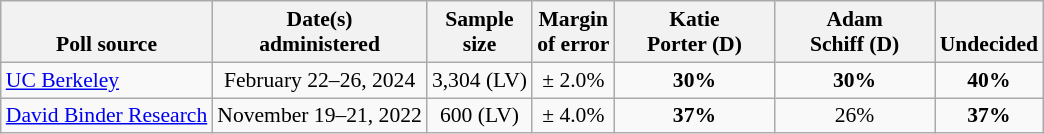<table class="wikitable" style="font-size:90%;text-align:center;">
<tr valign=bottom>
<th>Poll source</th>
<th>Date(s)<br>administered</th>
<th>Sample<br>size</th>
<th>Margin<br>of error</th>
<th style="width:100px;">Katie<br>Porter (D)</th>
<th style="width:100px;">Adam<br>Schiff (D)</th>
<th>Undecided</th>
</tr>
<tr>
<td style="text-align:left;"><a href='#'>UC Berkeley</a></td>
<td>February 22–26, 2024</td>
<td>3,304 (LV)</td>
<td>± 2.0%</td>
<td><strong>30%</strong></td>
<td><strong>30%</strong></td>
<td><strong>40%</strong></td>
</tr>
<tr>
<td style="text-align:left;"><a href='#'>David Binder Research</a></td>
<td>November 19–21, 2022</td>
<td>600 (LV)</td>
<td>± 4.0%</td>
<td><strong>37%</strong></td>
<td>26%</td>
<td><strong>37%</strong></td>
</tr>
</table>
